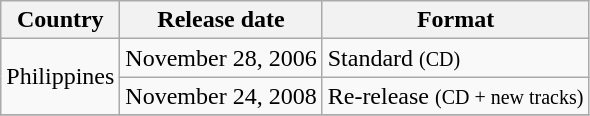<table class="wikitable">
<tr>
<th>Country</th>
<th>Release date</th>
<th>Format</th>
</tr>
<tr>
<td rowspan=2>Philippines</td>
<td>November 28, 2006</td>
<td>Standard <small>(CD)</small></td>
</tr>
<tr>
<td>November 24, 2008</td>
<td>Re-release <small>(CD + new tracks)</small></td>
</tr>
<tr>
</tr>
</table>
